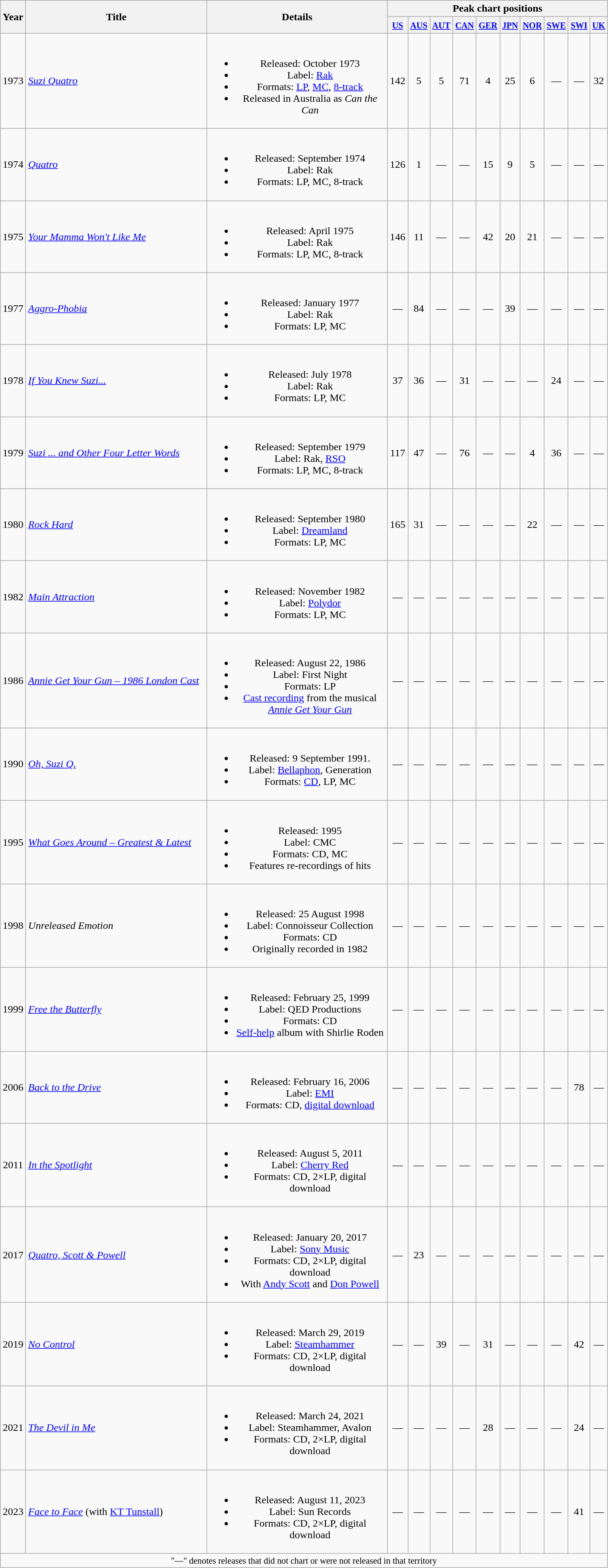<table class="wikitable" style="text-align:center">
<tr>
<th rowspan="2">Year</th>
<th rowspan="2" style="width:17em;">Title</th>
<th rowspan="2" style="width:17em;">Details</th>
<th colspan="10">Peak chart positions</th>
</tr>
<tr>
<th><small><a href='#'>US</a></small><br></th>
<th><small><a href='#'>AUS</a></small><br></th>
<th><small><a href='#'>AUT</a></small><br></th>
<th><small><a href='#'>CAN</a></small><br></th>
<th><small><a href='#'>GER</a></small><br></th>
<th><small><a href='#'>JPN</a></small><br></th>
<th><small><a href='#'>NOR</a></small><br></th>
<th><small><a href='#'>SWE</a></small><br></th>
<th><small><a href='#'>SWI</a></small><br></th>
<th><small><a href='#'>UK</a></small><br></th>
</tr>
<tr>
<td>1973</td>
<td align="left"><em><a href='#'>Suzi Quatro</a></em></td>
<td><br><ul><li>Released: October 1973</li><li>Label: <a href='#'>Rak</a></li><li>Formats: <a href='#'>LP</a>, <a href='#'>MC</a>, <a href='#'>8-track</a></li><li>Released in Australia as <em>Can the Can</em></li></ul></td>
<td>142</td>
<td>5</td>
<td>5</td>
<td>71</td>
<td>4</td>
<td>25</td>
<td>6</td>
<td>—</td>
<td>—</td>
<td>32</td>
</tr>
<tr>
<td>1974</td>
<td align="left"><em><a href='#'>Quatro</a></em></td>
<td><br><ul><li>Released: September 1974</li><li>Label: Rak</li><li>Formats: LP, MC, 8-track</li></ul></td>
<td>126</td>
<td>1</td>
<td>—</td>
<td>—</td>
<td>15</td>
<td>9</td>
<td>5</td>
<td>—</td>
<td>—</td>
<td>—</td>
</tr>
<tr>
<td>1975</td>
<td align="left"><em><a href='#'>Your Mamma Won't Like Me</a></em></td>
<td><br><ul><li>Released: April 1975</li><li>Label: Rak</li><li>Formats: LP, MC, 8-track</li></ul></td>
<td>146</td>
<td>11</td>
<td>—</td>
<td>—</td>
<td>42</td>
<td>20</td>
<td>21</td>
<td>—</td>
<td>—</td>
<td>—</td>
</tr>
<tr>
<td>1977</td>
<td align="left"><em><a href='#'>Aggro-Phobia</a></em></td>
<td><br><ul><li>Released: January 1977</li><li>Label: Rak</li><li>Formats: LP, MC</li></ul></td>
<td>—</td>
<td>84</td>
<td>—</td>
<td>—</td>
<td>—</td>
<td>39</td>
<td>—</td>
<td>—</td>
<td>—</td>
<td>—</td>
</tr>
<tr>
<td>1978</td>
<td align="left"><em><a href='#'>If You Knew Suzi...</a></em></td>
<td><br><ul><li>Released: July 1978</li><li>Label: Rak</li><li>Formats: LP, MC</li></ul></td>
<td>37</td>
<td>36</td>
<td>—</td>
<td>31</td>
<td>—</td>
<td>—</td>
<td>—</td>
<td>24</td>
<td>—</td>
<td>—</td>
</tr>
<tr>
<td>1979</td>
<td align="left"><em><a href='#'>Suzi ... and Other Four Letter Words</a></em></td>
<td><br><ul><li>Released: September 1979</li><li>Label: Rak, <a href='#'>RSO</a></li><li>Formats: LP, MC, 8-track</li></ul></td>
<td>117</td>
<td>47</td>
<td>—</td>
<td>76</td>
<td>—</td>
<td>—</td>
<td>4</td>
<td>36</td>
<td>—</td>
<td>—</td>
</tr>
<tr>
<td>1980</td>
<td align="left"><em><a href='#'>Rock Hard</a></em></td>
<td><br><ul><li>Released: September 1980</li><li>Label: <a href='#'>Dreamland</a></li><li>Formats: LP, MC</li></ul></td>
<td>165</td>
<td>31</td>
<td>—</td>
<td>—</td>
<td>—</td>
<td>—</td>
<td>22</td>
<td>—</td>
<td>—</td>
<td>—</td>
</tr>
<tr>
<td>1982</td>
<td align="left"><em><a href='#'>Main Attraction</a></em></td>
<td><br><ul><li>Released: November 1982</li><li>Label: <a href='#'>Polydor</a></li><li>Formats: LP, MC</li></ul></td>
<td>—</td>
<td>—</td>
<td>—</td>
<td>—</td>
<td>—</td>
<td>—</td>
<td>—</td>
<td>—</td>
<td>—</td>
<td>—</td>
</tr>
<tr>
<td>1986</td>
<td align="left"><em><a href='#'>Annie Get Your Gun – 1986 London Cast</a></em></td>
<td><br><ul><li>Released: August 22, 1986</li><li>Label: First Night</li><li>Formats: LP</li><li><a href='#'>Cast recording</a> from the musical <em><a href='#'>Annie Get Your Gun</a></em></li></ul></td>
<td>—</td>
<td>—</td>
<td>—</td>
<td>—</td>
<td>—</td>
<td>—</td>
<td>—</td>
<td>—</td>
<td>—</td>
<td>—</td>
</tr>
<tr>
<td>1990</td>
<td align="left"><em><a href='#'>Oh, Suzi Q.</a></em></td>
<td><br><ul><li>Released: 9 September 1991.</li><li>Label: <a href='#'>Bellaphon</a>, Generation</li><li>Formats: <a href='#'>CD</a>, LP, MC</li></ul></td>
<td>—</td>
<td>—</td>
<td>—</td>
<td>—</td>
<td>—</td>
<td>—</td>
<td>—</td>
<td>—</td>
<td>—</td>
<td>—</td>
</tr>
<tr>
<td>1995</td>
<td align="left"><em><a href='#'>What Goes Around – Greatest & Latest</a></em></td>
<td><br><ul><li>Released: 1995</li><li>Label: CMC</li><li>Formats: CD, MC</li><li>Features re-recordings of hits</li></ul></td>
<td>—</td>
<td>—</td>
<td>—</td>
<td>—</td>
<td>—</td>
<td>—</td>
<td>—</td>
<td>—</td>
<td>—</td>
<td>—</td>
</tr>
<tr>
<td>1998</td>
<td align="left"><em>Unreleased Emotion</em></td>
<td><br><ul><li>Released: 25 August 1998</li><li>Label: Connoisseur Collection</li><li>Formats: CD</li><li>Originally recorded in 1982</li></ul></td>
<td>—</td>
<td>—</td>
<td>—</td>
<td>—</td>
<td>—</td>
<td>—</td>
<td>—</td>
<td>—</td>
<td>—</td>
<td>—</td>
</tr>
<tr>
<td>1999</td>
<td align="left"><em><a href='#'>Free the Butterfly</a></em></td>
<td><br><ul><li>Released: February 25, 1999</li><li>Label: QED Productions</li><li>Formats: CD</li><li><a href='#'>Self-help</a> album with Shirlie Roden</li></ul></td>
<td>—</td>
<td>—</td>
<td>—</td>
<td>—</td>
<td>—</td>
<td>—</td>
<td>—</td>
<td>—</td>
<td>—</td>
<td>—</td>
</tr>
<tr>
<td>2006</td>
<td align="left"><em><a href='#'>Back to the Drive</a></em></td>
<td><br><ul><li>Released: February 16, 2006</li><li>Label: <a href='#'>EMI</a></li><li>Formats: CD, <a href='#'>digital download</a></li></ul></td>
<td>—</td>
<td>—</td>
<td>—</td>
<td>—</td>
<td>—</td>
<td>—</td>
<td>—</td>
<td>—</td>
<td>78</td>
<td>—</td>
</tr>
<tr>
<td>2011</td>
<td align="left"><em><a href='#'>In the Spotlight</a></em></td>
<td><br><ul><li>Released: August 5, 2011</li><li>Label: <a href='#'>Cherry Red</a></li><li>Formats: CD, 2×LP, digital download</li></ul></td>
<td>—</td>
<td>—</td>
<td>—</td>
<td>—</td>
<td>—</td>
<td>—</td>
<td>—</td>
<td>—</td>
<td>—</td>
<td>—</td>
</tr>
<tr>
<td>2017</td>
<td align="left"><em><a href='#'>Quatro, Scott & Powell</a></em></td>
<td><br><ul><li>Released: January 20, 2017</li><li>Label: <a href='#'>Sony Music</a></li><li>Formats: CD, 2×LP, digital download</li><li>With <a href='#'>Andy Scott</a> and <a href='#'>Don Powell</a></li></ul></td>
<td>—</td>
<td>23</td>
<td>—</td>
<td>—</td>
<td>—</td>
<td>—</td>
<td>—</td>
<td>—</td>
<td>—</td>
<td>—</td>
</tr>
<tr>
<td>2019</td>
<td align="left"><em><a href='#'>No Control</a></em></td>
<td><br><ul><li>Released: March 29, 2019</li><li>Label: <a href='#'>Steamhammer</a></li><li>Formats: CD, 2×LP, digital download</li></ul></td>
<td>—</td>
<td>—</td>
<td>39</td>
<td>—</td>
<td>31</td>
<td>—</td>
<td>—</td>
<td>—</td>
<td>42</td>
<td>—</td>
</tr>
<tr>
<td>2021</td>
<td align="left"><em><a href='#'>The Devil in Me</a></em></td>
<td><br><ul><li>Released: March 24, 2021</li><li>Label: Steamhammer, Avalon</li><li>Formats: CD, 2×LP, digital download</li></ul></td>
<td>—</td>
<td>—</td>
<td>—</td>
<td>—</td>
<td>28</td>
<td>—</td>
<td>—</td>
<td>—</td>
<td>24</td>
<td>—</td>
</tr>
<tr>
<td>2023</td>
<td align="left"><em><a href='#'>Face to Face</a></em> (with <a href='#'>KT Tunstall</a>)</td>
<td><br><ul><li>Released: August 11, 2023</li><li>Label: Sun Records</li><li>Formats: CD, 2×LP, digital download</li></ul></td>
<td>—</td>
<td>—</td>
<td>—</td>
<td>—</td>
<td>—</td>
<td>—</td>
<td>—</td>
<td>—</td>
<td>41</td>
<td>—</td>
</tr>
<tr>
<td colspan="13" style="font-size:85%">"—" denotes releases that did not chart or were not released in that territory</td>
</tr>
</table>
